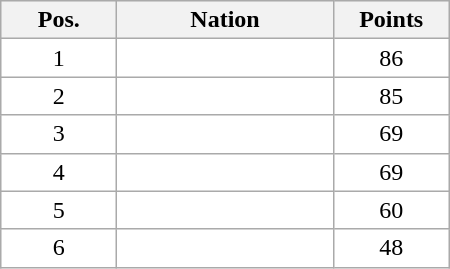<table class="wikitable gauche" cellspacing="1" style="width:300px;">
<tr style="background:#efefef; text-align:center;">
<th style="width:70px;">Pos.</th>
<th>Nation</th>
<th style="width:70px;">Points</th>
</tr>
<tr style="vertical-align:top; text-align:center; background:#fff;">
<td>1</td>
<td style="text-align:left;"></td>
<td>86</td>
</tr>
<tr style="vertical-align:top; text-align:center; background:#fff;">
<td>2</td>
<td style="text-align:left;"></td>
<td>85</td>
</tr>
<tr style="vertical-align:top; text-align:center; background:#fff;">
<td>3</td>
<td style="text-align:left;"></td>
<td>69</td>
</tr>
<tr style="vertical-align:top; text-align:center; background:#fff;">
<td>4</td>
<td style="text-align:left;"></td>
<td>69</td>
</tr>
<tr style="vertical-align:top; text-align:center; background:#fff;">
<td>5</td>
<td style="text-align:left;"></td>
<td>60</td>
</tr>
<tr style="vertical-align:top; text-align:center; background:#fff;">
<td>6</td>
<td style="text-align:left;"></td>
<td>48</td>
</tr>
</table>
